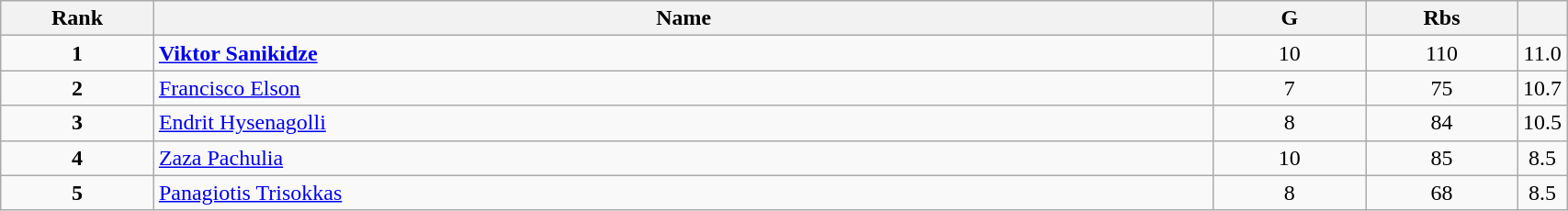<table class="wikitable" style="width:90%;">
<tr>
<th style="width:10%;">Rank</th>
<th style="width:70%;">Name</th>
<th style="width:10%;">G</th>
<th style="width:10%;">Rbs</th>
<th style="width:10%;"></th>
</tr>
<tr align=center>
<td><strong>1</strong></td>
<td align=left><strong> <a href='#'>Viktor Sanikidze</a></strong></td>
<td>10</td>
<td>110</td>
<td>11.0</td>
</tr>
<tr align=center>
<td><strong>2</strong></td>
<td align=left> <a href='#'>Francisco Elson</a></td>
<td>7</td>
<td>75</td>
<td>10.7</td>
</tr>
<tr align=center>
<td><strong>3</strong></td>
<td align=left> <a href='#'>Endrit Hysenagolli</a></td>
<td>8</td>
<td>84</td>
<td>10.5</td>
</tr>
<tr align=center>
<td><strong>4</strong></td>
<td align=left> <a href='#'>Zaza Pachulia</a></td>
<td>10</td>
<td>85</td>
<td>8.5</td>
</tr>
<tr align=center>
<td><strong>5</strong></td>
<td align=left> <a href='#'>Panagiotis Trisokkas</a></td>
<td>8</td>
<td>68</td>
<td>8.5</td>
</tr>
</table>
